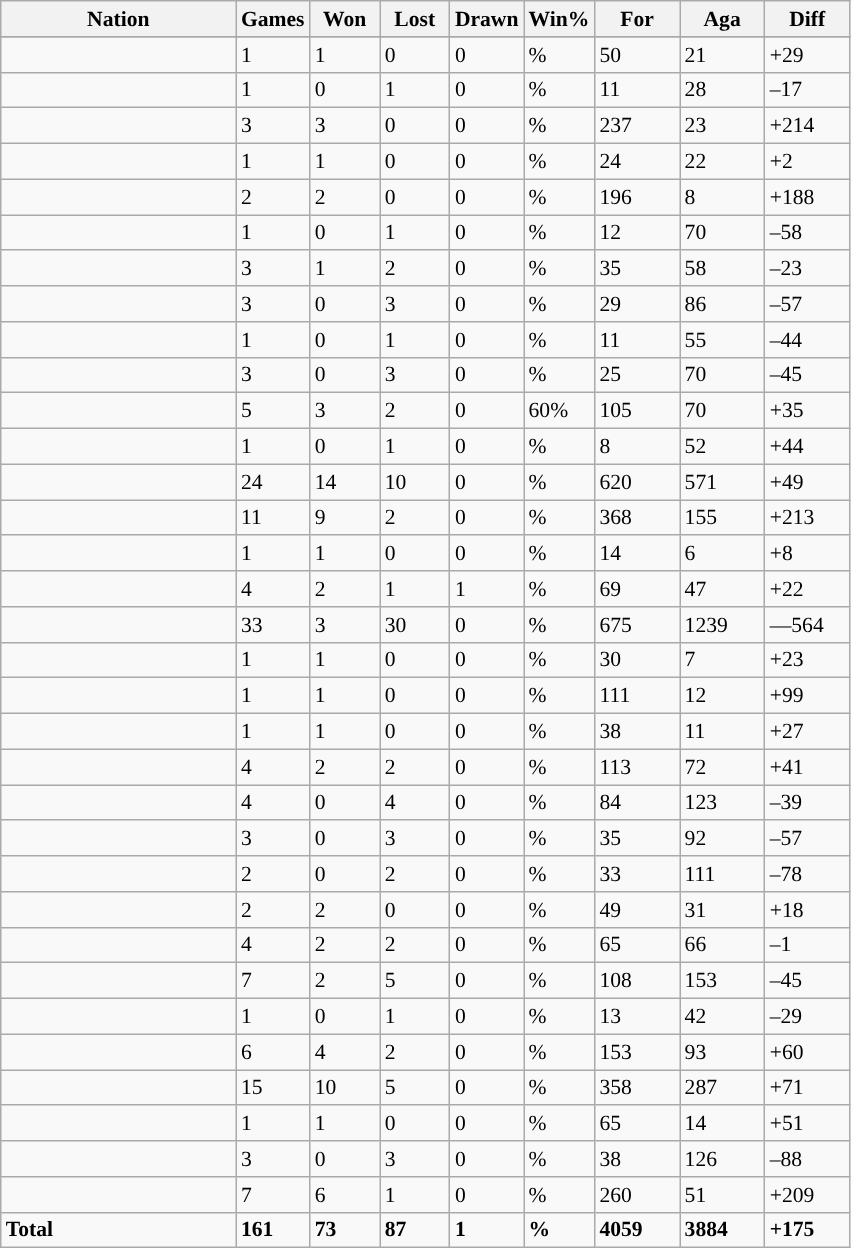<table class="wikitable sortable" style="font-size:90%">
<tr>
<th width="150">Nation</th>
<th width="40">Games</th>
<th width="40">Won</th>
<th width="40">Lost</th>
<th width="40">Drawn</th>
<th width="40">Win%</th>
<th style="width:50px;">For</th>
<th style="width:50px;">Aga</th>
<th style="width:50px;">Diff</th>
</tr>
<tr bgcolor="#d0ffd0" align="center">
</tr>
<tr>
<td align="left"></td>
<td>1</td>
<td>1</td>
<td>0</td>
<td>0</td>
<td>%</td>
<td>50</td>
<td>21</td>
<td>+29</td>
</tr>
<tr>
<td align="left"></td>
<td>1</td>
<td>0</td>
<td>1</td>
<td>0</td>
<td>%</td>
<td>11</td>
<td>28</td>
<td>–17</td>
</tr>
<tr>
<td align="left"></td>
<td>3</td>
<td>3</td>
<td>0</td>
<td>0</td>
<td>%</td>
<td>237</td>
<td>23</td>
<td>+214</td>
</tr>
<tr>
<td align="left"></td>
<td>1</td>
<td>1</td>
<td>0</td>
<td>0</td>
<td>%</td>
<td>24</td>
<td>22</td>
<td>+2</td>
</tr>
<tr>
<td align="left"></td>
<td>2</td>
<td>2</td>
<td>0</td>
<td>0</td>
<td>%</td>
<td>196</td>
<td>8</td>
<td>+188</td>
</tr>
<tr>
<td align="left"></td>
<td>1</td>
<td>0</td>
<td>1</td>
<td>0</td>
<td>%</td>
<td>12</td>
<td>70</td>
<td>–58</td>
</tr>
<tr>
<td align="left"></td>
<td>3</td>
<td>1</td>
<td>2</td>
<td>0</td>
<td>%</td>
<td>35</td>
<td>58</td>
<td>–23</td>
</tr>
<tr>
<td align="left"></td>
<td>3</td>
<td>0</td>
<td>3</td>
<td>0</td>
<td>%</td>
<td>29</td>
<td>86</td>
<td>–57</td>
</tr>
<tr>
<td align="left"></td>
<td>1</td>
<td>0</td>
<td>1</td>
<td>0</td>
<td>%</td>
<td>11</td>
<td>55</td>
<td>–44</td>
</tr>
<tr>
<td align="left"></td>
<td>3</td>
<td>0</td>
<td>3</td>
<td>0</td>
<td>%</td>
<td>25</td>
<td>70</td>
<td>–45</td>
</tr>
<tr>
<td align="left"></td>
<td>5</td>
<td>3</td>
<td>2</td>
<td>0</td>
<td>60%</td>
<td>105</td>
<td>70</td>
<td>+35</td>
</tr>
<tr>
<td align="left"></td>
<td>1</td>
<td>0</td>
<td>1</td>
<td>0</td>
<td>%</td>
<td>8</td>
<td>52</td>
<td>+44</td>
</tr>
<tr>
<td align="left"></td>
<td>24</td>
<td>14</td>
<td>10</td>
<td>0</td>
<td>%</td>
<td>620</td>
<td>571</td>
<td>+49</td>
</tr>
<tr>
<td align="left"></td>
<td>11</td>
<td>9</td>
<td>2</td>
<td>0</td>
<td>%</td>
<td>368</td>
<td>155</td>
<td>+213</td>
</tr>
<tr>
<td align="left"></td>
<td>1</td>
<td>1</td>
<td>0</td>
<td>0</td>
<td>%</td>
<td>14</td>
<td>6</td>
<td>+8</td>
</tr>
<tr>
<td align="left"></td>
<td>4</td>
<td>2</td>
<td>1</td>
<td>1</td>
<td>%</td>
<td>69</td>
<td>47</td>
<td>+22</td>
</tr>
<tr>
<td align="left"></td>
<td>33</td>
<td>3</td>
<td>30</td>
<td>0</td>
<td>%</td>
<td>675</td>
<td>1239</td>
<td>—564</td>
</tr>
<tr>
<td align="left"></td>
<td>1</td>
<td>1</td>
<td>0</td>
<td>0</td>
<td>%</td>
<td>30</td>
<td>7</td>
<td>+23</td>
</tr>
<tr>
<td align="left"></td>
<td>1</td>
<td>1</td>
<td>0</td>
<td>0</td>
<td>%</td>
<td>111</td>
<td>12</td>
<td>+99</td>
</tr>
<tr>
<td align="left"></td>
<td>1</td>
<td>1</td>
<td>0</td>
<td>0</td>
<td>%</td>
<td>38</td>
<td>11</td>
<td>+27</td>
</tr>
<tr>
<td align="left"></td>
<td>4</td>
<td>2</td>
<td>2</td>
<td>0</td>
<td>%</td>
<td>113</td>
<td>72</td>
<td>+41</td>
</tr>
<tr>
<td align="left"></td>
<td>4</td>
<td>0</td>
<td>4</td>
<td>0</td>
<td>%</td>
<td>84</td>
<td>123</td>
<td>–39</td>
</tr>
<tr>
<td align="left"></td>
<td>3</td>
<td>0</td>
<td>3</td>
<td>0</td>
<td>%</td>
<td>35</td>
<td>92</td>
<td>–57</td>
</tr>
<tr>
<td align="left"></td>
<td>2</td>
<td>0</td>
<td>2</td>
<td>0</td>
<td>%</td>
<td>33</td>
<td>111</td>
<td>–78</td>
</tr>
<tr>
<td align="left"></td>
<td>2</td>
<td>2</td>
<td>0</td>
<td>0</td>
<td>%</td>
<td>49</td>
<td>31</td>
<td>+18</td>
</tr>
<tr>
<td align="left"></td>
<td>4</td>
<td>2</td>
<td>2</td>
<td>0</td>
<td>%</td>
<td>65</td>
<td>66</td>
<td>–1</td>
</tr>
<tr>
<td align="left"></td>
<td>7</td>
<td>2</td>
<td>5</td>
<td>0</td>
<td>%</td>
<td>108</td>
<td>153</td>
<td>–45</td>
</tr>
<tr>
<td align="left"></td>
<td>1</td>
<td>0</td>
<td>1</td>
<td>0</td>
<td>%</td>
<td>13</td>
<td>42</td>
<td>–29</td>
</tr>
<tr>
<td align="left"></td>
<td>6</td>
<td>4</td>
<td>2</td>
<td>0</td>
<td>%</td>
<td>153</td>
<td>93</td>
<td>+60</td>
</tr>
<tr>
<td align="left"></td>
<td>15</td>
<td>10</td>
<td>5</td>
<td>0</td>
<td>%</td>
<td>358</td>
<td>287</td>
<td>+71</td>
</tr>
<tr>
<td align="left"></td>
<td>1</td>
<td>1</td>
<td>0</td>
<td>0</td>
<td>%</td>
<td>65</td>
<td>14</td>
<td>+51</td>
</tr>
<tr>
<td align="left"></td>
<td>3</td>
<td>0</td>
<td>3</td>
<td>0</td>
<td>%</td>
<td>38</td>
<td>126</td>
<td>–88</td>
</tr>
<tr>
<td align="left"></td>
<td>7</td>
<td>6</td>
<td>1</td>
<td>0</td>
<td>%</td>
<td>260</td>
<td>51</td>
<td>+209</td>
</tr>
<tr>
<td align="left"><strong>Total</strong></td>
<td><strong>161</strong></td>
<td><strong>73</strong></td>
<td><strong>87</strong></td>
<td><strong>1</strong></td>
<td><strong>%</strong></td>
<td><strong>4059</strong></td>
<td><strong>3884</strong></td>
<td><strong>+175</strong></td>
</tr>
</table>
